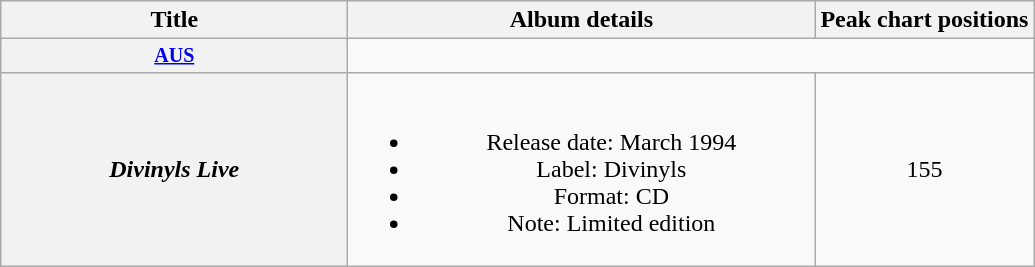<table class="wikitable plainrowheaders" style="text-align:center;">
<tr>
<th rowspan="2" style="width:14em;">Title</th>
<th rowspan="2" style="width:19em;">Album details</th>
<th colspan="1">Peak chart positions</th>
</tr>
<tr>
</tr>
<tr style="font-size:smaller;">
<th width="35"><a href='#'>AUS</a><br></th>
</tr>
<tr>
<th scope="row"><em>Divinyls Live</em></th>
<td><br><ul><li>Release date: March 1994</li><li>Label: Divinyls</li><li>Format: CD</li><li>Note: Limited edition</li></ul></td>
<td>155</td>
</tr>
</table>
